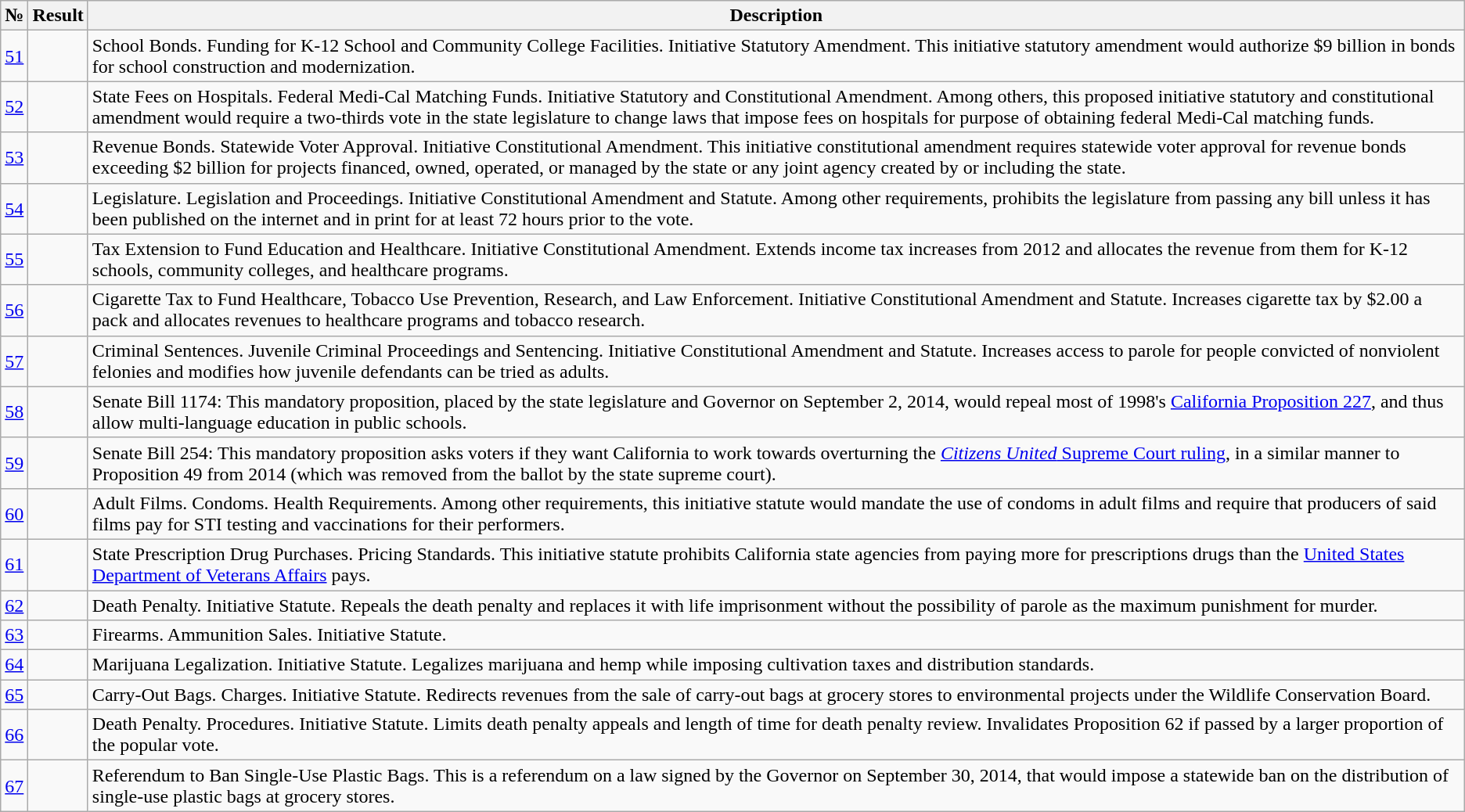<table class="wikitable">
<tr>
<th scope="col">№</th>
<th scope="col">Result</th>
<th scope="col">Description</th>
</tr>
<tr>
<td><a href='#'>51</a></td>
<td></td>
<td>School Bonds. Funding for K-12 School and Community College Facilities. Initiative Statutory Amendment. This initiative statutory amendment would authorize $9 billion in bonds for school construction and modernization.</td>
</tr>
<tr>
<td><a href='#'>52</a></td>
<td></td>
<td>State Fees on Hospitals. Federal Medi-Cal Matching Funds. Initiative Statutory and Constitutional Amendment. Among others, this proposed initiative statutory and constitutional amendment would require a two-thirds vote in the state legislature to change laws that impose fees on hospitals for purpose of obtaining federal Medi-Cal matching funds.</td>
</tr>
<tr>
<td><a href='#'>53</a></td>
<td></td>
<td>Revenue Bonds. Statewide Voter Approval. Initiative Constitutional Amendment. This initiative constitutional amendment requires statewide voter approval for revenue bonds exceeding $2 billion for projects financed, owned, operated, or managed by the state or any joint agency created by or including the state.</td>
</tr>
<tr>
<td><a href='#'>54</a></td>
<td></td>
<td>Legislature. Legislation and Proceedings. Initiative Constitutional Amendment and Statute. Among other requirements, prohibits the legislature from passing any bill unless it has been published on the internet and in print for at least 72 hours prior to the vote.</td>
</tr>
<tr>
<td><a href='#'>55</a></td>
<td></td>
<td>Tax Extension to Fund Education and Healthcare. Initiative Constitutional Amendment. Extends income tax increases from 2012 and allocates the revenue from them for K-12 schools, community colleges, and healthcare programs.</td>
</tr>
<tr>
<td><a href='#'>56</a></td>
<td></td>
<td>Cigarette Tax to Fund Healthcare, Tobacco Use Prevention, Research, and Law Enforcement. Initiative Constitutional Amendment and Statute. Increases cigarette tax by $2.00 a pack and allocates revenues to healthcare programs and tobacco research.</td>
</tr>
<tr>
<td><a href='#'>57</a></td>
<td></td>
<td>Criminal Sentences. Juvenile Criminal Proceedings and Sentencing. Initiative Constitutional Amendment and Statute. Increases access to parole for people convicted of nonviolent felonies and modifies how juvenile defendants can be tried as adults.</td>
</tr>
<tr>
<td><a href='#'>58</a></td>
<td></td>
<td>Senate Bill 1174: This mandatory proposition, placed by the state legislature and Governor on September 2, 2014, would repeal most of 1998's <a href='#'>California Proposition 227</a>, and thus allow multi-language education in public schools.</td>
</tr>
<tr>
<td><a href='#'>59</a></td>
<td></td>
<td>Senate Bill 254: This mandatory proposition asks voters if they want California to work towards overturning the <a href='#'><em>Citizens United</em> Supreme Court ruling</a>, in a similar manner to Proposition 49 from 2014 (which was removed from the ballot by the state supreme court).</td>
</tr>
<tr>
<td><a href='#'>60</a></td>
<td></td>
<td>Adult Films. Condoms. Health Requirements. Among other requirements, this initiative statute would mandate the use of condoms in adult films and require that producers of said films pay for STI testing and vaccinations for their performers.</td>
</tr>
<tr>
<td><a href='#'>61</a></td>
<td></td>
<td>State Prescription Drug Purchases. Pricing Standards. This initiative statute prohibits California state agencies from paying more for prescriptions drugs than the <a href='#'>United States Department of Veterans Affairs</a> pays.</td>
</tr>
<tr>
<td><a href='#'>62</a></td>
<td></td>
<td>Death Penalty. Initiative Statute. Repeals the death penalty and replaces it with life imprisonment without the possibility of parole as the maximum punishment for murder.</td>
</tr>
<tr>
<td><a href='#'>63</a></td>
<td></td>
<td>Firearms. Ammunition Sales. Initiative Statute.</td>
</tr>
<tr>
<td><a href='#'>64</a></td>
<td></td>
<td>Marijuana Legalization. Initiative Statute. Legalizes marijuana and hemp while imposing cultivation taxes and distribution standards.</td>
</tr>
<tr>
<td><a href='#'>65</a></td>
<td></td>
<td>Carry-Out Bags. Charges. Initiative Statute. Redirects revenues from the sale of carry-out bags at grocery stores to environmental projects under the Wildlife Conservation Board.</td>
</tr>
<tr>
<td><a href='#'>66</a></td>
<td></td>
<td>Death Penalty. Procedures. Initiative Statute. Limits death penalty appeals and length of time for death penalty review. Invalidates Proposition 62 if passed by a larger proportion of the popular vote.</td>
</tr>
<tr>
<td><a href='#'>67</a></td>
<td></td>
<td>Referendum to Ban Single-Use Plastic Bags. This is a referendum on a law signed by the Governor on September 30, 2014, that would impose a statewide ban on the distribution of single-use plastic bags at grocery stores.</td>
</tr>
</table>
